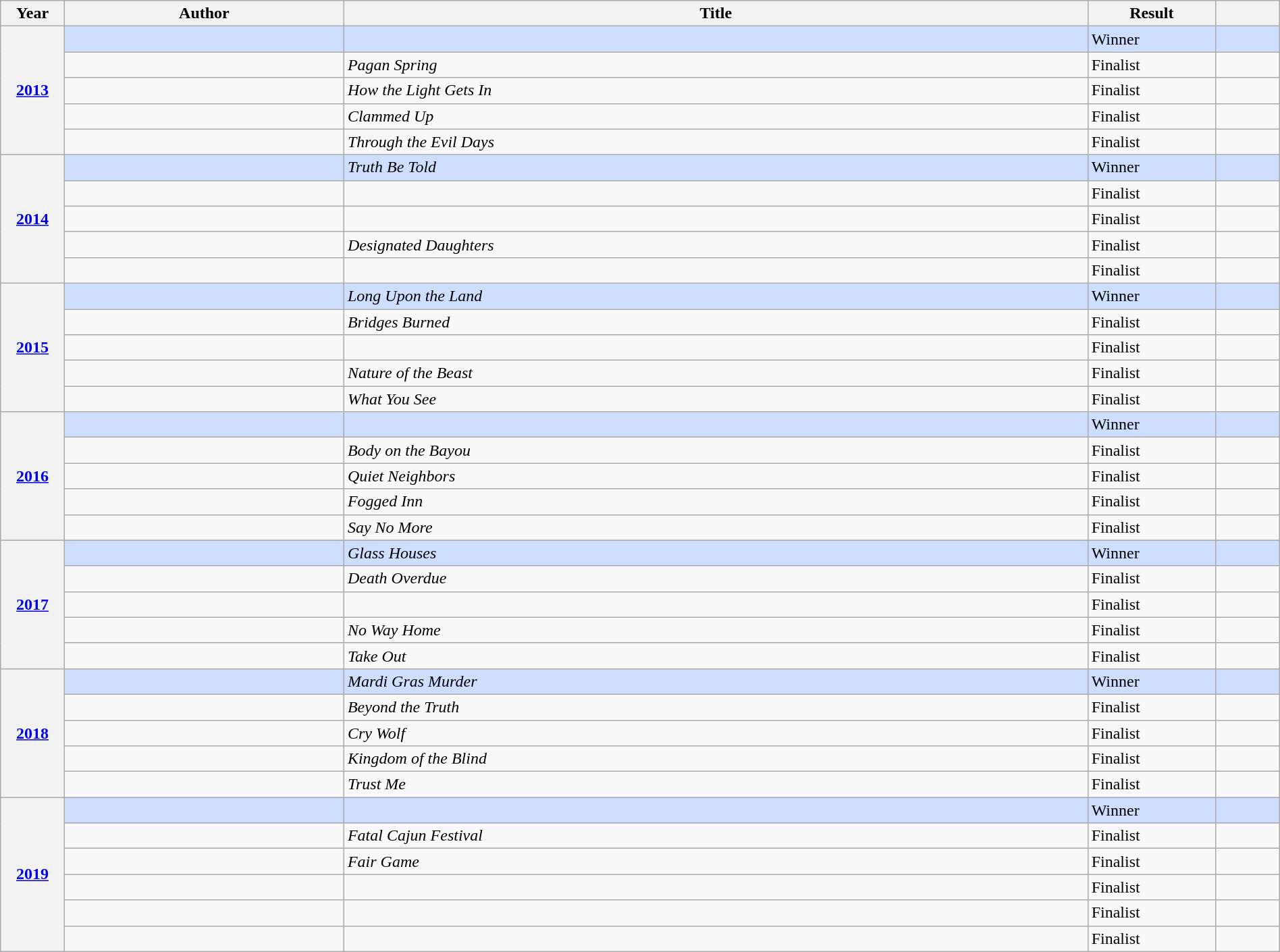<table class="wikitable sortable mw-collapsible" style="width:100%">
<tr>
<th scope="col" width="5%">Year</th>
<th>Author</th>
<th>Title</th>
<th scope="col" width="10%">Result</th>
<th scope="col" width="5%"></th>
</tr>
<tr style="background:#cddeff">
<th rowspan="5"><a href='#'> 2013</a></th>
<td></td>
<td><em></em></td>
<td>Winner</td>
<td></td>
</tr>
<tr>
<td></td>
<td><em>Pagan Spring</em></td>
<td>Finalist</td>
<td></td>
</tr>
<tr>
<td></td>
<td><em>How the Light Gets In</em></td>
<td>Finalist</td>
<td></td>
</tr>
<tr>
<td></td>
<td><em>Clammed Up</em></td>
<td>Finalist</td>
<td></td>
</tr>
<tr>
<td></td>
<td><em>Through the Evil Days</em></td>
<td>Finalist</td>
<td></td>
</tr>
<tr style="background:#cddeff">
<th rowspan="5"><a href='#'> 2014</a></th>
<td></td>
<td><em>Truth Be Told</em></td>
<td>Winner</td>
<td></td>
</tr>
<tr>
<td></td>
<td><em></em></td>
<td>Finalist</td>
<td></td>
</tr>
<tr>
<td></td>
<td><em></em></td>
<td>Finalist</td>
<td></td>
</tr>
<tr>
<td></td>
<td><em>Designated Daughters</em></td>
<td>Finalist</td>
<td></td>
</tr>
<tr>
<td></td>
<td><em></em></td>
<td>Finalist</td>
<td></td>
</tr>
<tr style="background:#cddeff">
<th rowspan="5"><a href='#'> 2015</a></th>
<td></td>
<td><em>Long Upon the Land</em></td>
<td>Winner</td>
<td></td>
</tr>
<tr>
<td></td>
<td><em>Bridges Burned</em></td>
<td>Finalist</td>
<td></td>
</tr>
<tr>
<td></td>
<td><em></em></td>
<td>Finalist</td>
<td></td>
</tr>
<tr>
<td></td>
<td><em>Nature of the Beast</em></td>
<td>Finalist</td>
<td></td>
</tr>
<tr>
<td></td>
<td><em>What You See</em></td>
<td>Finalist</td>
<td></td>
</tr>
<tr style="background:#cddeff">
<th rowspan="5"><a href='#'> 2016</a></th>
<td></td>
<td><em></em></td>
<td>Winner</td>
<td></td>
</tr>
<tr>
<td></td>
<td><em>Body on the Bayou</em></td>
<td>Finalist</td>
<td></td>
</tr>
<tr>
<td></td>
<td><em>Quiet Neighbors</em></td>
<td>Finalist</td>
<td></td>
</tr>
<tr>
<td></td>
<td><em>Fogged Inn</em></td>
<td>Finalist</td>
<td></td>
</tr>
<tr>
<td></td>
<td><em>Say No More</em></td>
<td>Finalist</td>
<td></td>
</tr>
<tr style="background:#cddeff">
<th rowspan="5"><a href='#'> 2017</a></th>
<td></td>
<td><em>Glass Houses</em></td>
<td>Winner</td>
<td></td>
</tr>
<tr>
<td></td>
<td><em>Death Overdue</em></td>
<td>Finalist</td>
<td></td>
</tr>
<tr>
<td></td>
<td><em></em></td>
<td>Finalist</td>
<td></td>
</tr>
<tr>
<td></td>
<td><em>No Way Home</em></td>
<td>Finalist</td>
<td></td>
</tr>
<tr>
<td></td>
<td><em>Take Out</em></td>
<td>Finalist</td>
<td></td>
</tr>
<tr style="background:#cddeff">
<th rowspan="5"><a href='#'> 2018</a></th>
<td></td>
<td><em>Mardi Gras Murder</em></td>
<td>Winner</td>
<td></td>
</tr>
<tr>
<td></td>
<td><em>Beyond the Truth</em></td>
<td>Finalist</td>
<td></td>
</tr>
<tr>
<td></td>
<td><em>Cry Wolf</em></td>
<td>Finalist</td>
<td></td>
</tr>
<tr>
<td></td>
<td><em>Kingdom of the Blind</em></td>
<td>Finalist</td>
<td></td>
</tr>
<tr>
<td></td>
<td><em>Trust Me</em></td>
<td>Finalist</td>
<td></td>
</tr>
<tr style="background:#cddeff">
<th rowspan="6"><a href='#'> 2019</a></th>
<td></td>
<td><em></em></td>
<td>Winner</td>
<td></td>
</tr>
<tr>
<td></td>
<td><em>Fatal Cajun Festival</em></td>
<td>Finalist</td>
<td></td>
</tr>
<tr>
<td></td>
<td><em>Fair Game</em></td>
<td>Finalist</td>
<td></td>
</tr>
<tr>
<td></td>
<td><em></em></td>
<td>Finalist</td>
<td></td>
</tr>
<tr>
<td></td>
<td><em></em></td>
<td>Finalist</td>
<td></td>
</tr>
<tr>
<td></td>
<td><em></em></td>
<td>Finalist</td>
<td></td>
</tr>
</table>
